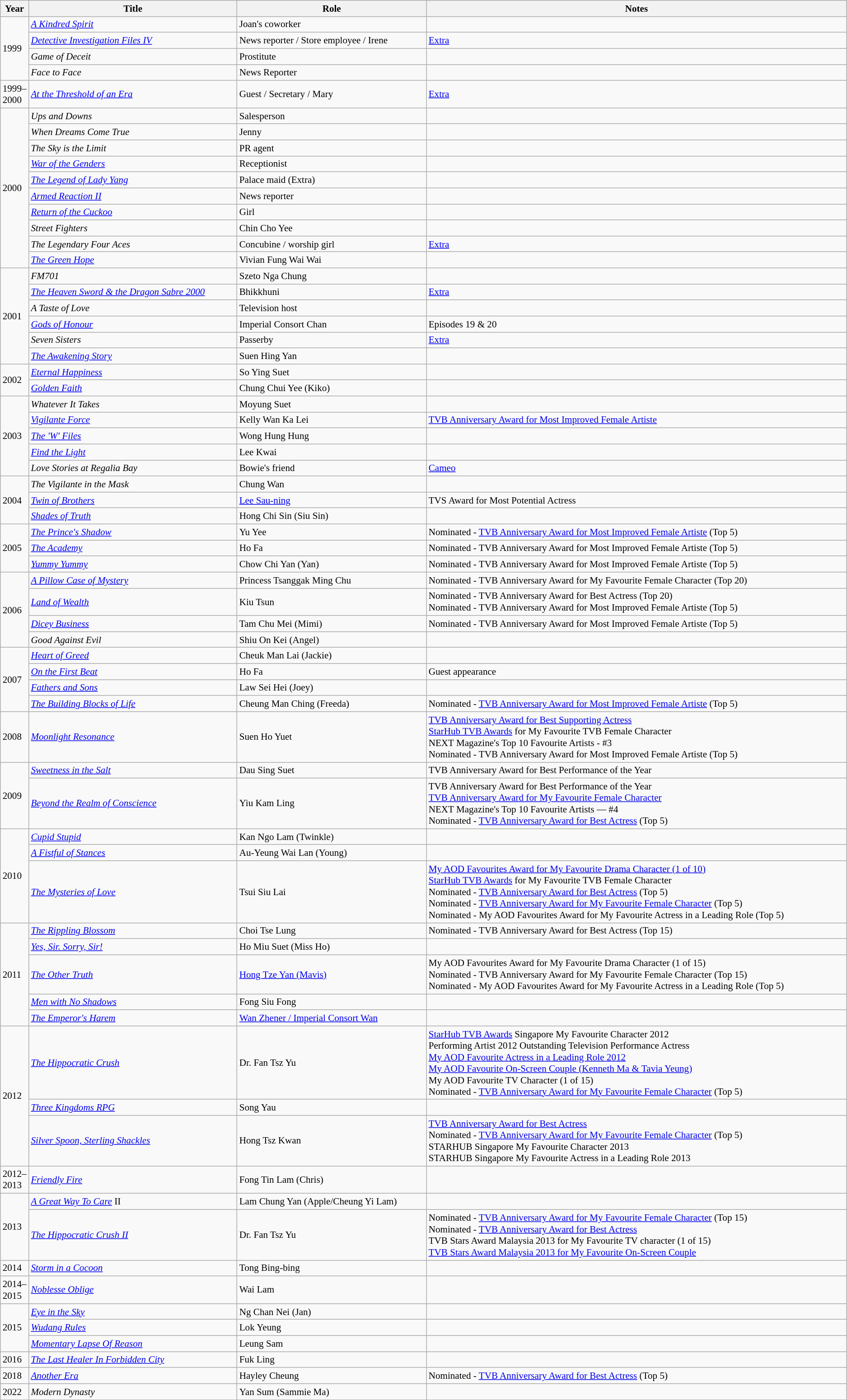<table class="wikitable plainrowheaders sortable" style="text-align:left; font-size:88%;">
<tr>
<th width="3%" scope="col">Year</th>
<th scope="col">Title</th>
<th scope="col">Role</th>
<th scope="col" class="unsortable">Notes</th>
</tr>
<tr>
<td rowspan=4>1999</td>
<td><em><a href='#'>A Kindred Spirit</a></em></td>
<td>Joan's coworker</td>
<td></td>
</tr>
<tr>
<td><em><a href='#'>Detective Investigation Files IV</a></em></td>
<td>News reporter / Store employee / Irene</td>
<td><a href='#'>Extra</a></td>
</tr>
<tr>
<td><em>Game of Deceit</em></td>
<td>Prostitute</td>
<td></td>
</tr>
<tr>
<td><em>Face to Face</em></td>
<td>News Reporter</td>
<td></td>
</tr>
<tr>
<td>1999–2000</td>
<td><em><a href='#'>At the Threshold of an Era</a></em></td>
<td>Guest / Secretary / Mary</td>
<td><a href='#'>Extra</a></td>
</tr>
<tr>
<td rowspan=10>2000</td>
<td scope="row"><em>Ups and Downs</em></td>
<td>Salesperson</td>
<td></td>
</tr>
<tr>
<td scope="row"><em>When Dreams Come True</em></td>
<td>Jenny</td>
<td></td>
</tr>
<tr>
<td scope="row"><em>The Sky is the Limit</em></td>
<td>PR agent</td>
<td></td>
</tr>
<tr>
<td scope="row"><em><a href='#'>War of the Genders</a></em></td>
<td>Receptionist</td>
<td></td>
</tr>
<tr>
<td scope="row"><em><a href='#'>The Legend of Lady Yang</a></em></td>
<td>Palace maid (Extra)</td>
<td></td>
</tr>
<tr>
<td scope="row"><em><a href='#'>Armed Reaction II</a></em></td>
<td>News reporter</td>
<td></td>
</tr>
<tr>
<td scope="row"><em><a href='#'>Return of the Cuckoo</a></em></td>
<td>Girl</td>
<td></td>
</tr>
<tr>
<td scope="row"><em>Street Fighters</em></td>
<td>Chin Cho Yee</td>
<td></td>
</tr>
<tr>
<td scope="row"><em>The Legendary Four Aces</em></td>
<td>Concubine / worship girl</td>
<td><a href='#'>Extra</a></td>
</tr>
<tr>
<td scope="row"><em><a href='#'>The Green Hope</a></em></td>
<td>Vivian Fung Wai Wai</td>
<td></td>
</tr>
<tr>
<td rowspan=6>2001</td>
<td scope="row"><em>FM701</em></td>
<td>Szeto Nga Chung</td>
<td></td>
</tr>
<tr>
<td scope="row"><em><a href='#'>The Heaven Sword & the Dragon Sabre 2000</a></em></td>
<td>Bhikkhuni</td>
<td><a href='#'>Extra</a></td>
</tr>
<tr>
<td scope="row"><em>A Taste of Love</em></td>
<td>Television host</td>
<td></td>
</tr>
<tr>
<td scope="row"><em><a href='#'>Gods of Honour</a></em></td>
<td>Imperial Consort Chan</td>
<td>Episodes 19 & 20</td>
</tr>
<tr>
<td scope="row"><em>Seven Sisters</em></td>
<td>Passerby</td>
<td><a href='#'>Extra</a></td>
</tr>
<tr>
<td scope="row"><em><a href='#'>The Awakening Story</a></em></td>
<td>Suen Hing Yan</td>
<td></td>
</tr>
<tr>
<td rowspan=2>2002</td>
<td scope="row"><em><a href='#'>Eternal Happiness</a></em></td>
<td>So Ying Suet</td>
<td></td>
</tr>
<tr>
<td scope="row"><em><a href='#'>Golden Faith</a></em></td>
<td>Chung Chui Yee (Kiko)</td>
<td></td>
</tr>
<tr>
<td rowspan=5>2003</td>
<td scope="row"><em>Whatever It Takes</em></td>
<td>Moyung Suet</td>
<td></td>
</tr>
<tr>
<td scope="row"><em><a href='#'>Vigilante Force</a></em></td>
<td>Kelly Wan Ka Lei</td>
<td><a href='#'>TVB Anniversary Award for Most Improved Female Artiste</a></td>
</tr>
<tr>
<td scope="row"><em><a href='#'>The 'W' Files</a></em></td>
<td>Wong Hung Hung</td>
<td></td>
</tr>
<tr>
<td scope="row"><em><a href='#'>Find the Light</a></em></td>
<td>Lee Kwai</td>
<td></td>
</tr>
<tr>
<td scope="row"><em>Love Stories at Regalia Bay</em></td>
<td>Bowie's friend</td>
<td><a href='#'>Cameo</a></td>
</tr>
<tr>
<td rowspan=3>2004</td>
<td scope="row"><em>The Vigilante in the Mask</em></td>
<td>Chung Wan</td>
<td></td>
</tr>
<tr>
<td scope="row"><em><a href='#'>Twin of Brothers</a></em></td>
<td><a href='#'>Lee Sau-ning</a></td>
<td>TVS Award for Most Potential Actress</td>
</tr>
<tr>
<td scope="row"><em><a href='#'>Shades of Truth</a></em></td>
<td>Hong Chi Sin (Siu Sin)</td>
<td></td>
</tr>
<tr>
<td rowspan=3>2005</td>
<td scope="row"><em><a href='#'>The Prince's Shadow</a></em></td>
<td>Yu Yee</td>
<td>Nominated - <a href='#'>TVB Anniversary Award for Most Improved Female Artiste</a> (Top 5)</td>
</tr>
<tr>
<td scope="row"><em><a href='#'>The Academy</a></em></td>
<td>Ho Fa</td>
<td>Nominated - TVB Anniversary Award for Most Improved Female Artiste (Top 5)</td>
</tr>
<tr>
<td scope="row"><em><a href='#'>Yummy Yummy</a></em></td>
<td>Chow Chi Yan (Yan)</td>
<td>Nominated - TVB Anniversary Award for Most Improved Female Artiste (Top 5)</td>
</tr>
<tr>
<td rowspan=4>2006</td>
<td scope="row"><em><a href='#'>A Pillow Case of Mystery</a></em></td>
<td>Princess Tsanggak Ming Chu</td>
<td>Nominated - TVB Anniversary Award for My Favourite Female Character (Top 20)</td>
</tr>
<tr>
<td scope="row"><em><a href='#'>Land of Wealth</a></em></td>
<td>Kiu Tsun</td>
<td>Nominated - TVB Anniversary Award for Best Actress (Top 20)<br>Nominated - TVB Anniversary Award for Most Improved Female Artiste (Top 5)</td>
</tr>
<tr>
<td scope="row"><em><a href='#'>Dicey Business</a></em></td>
<td>Tam Chu Mei (Mimi)</td>
<td>Nominated - TVB Anniversary Award for Most Improved Female Artiste (Top 5)</td>
</tr>
<tr>
<td scope="row"><em>Good Against Evil</em></td>
<td>Shiu On Kei (Angel)</td>
<td></td>
</tr>
<tr>
<td rowspan=4>2007</td>
<td scope="row"><em><a href='#'>Heart of Greed</a></em></td>
<td>Cheuk Man Lai (Jackie)</td>
<td></td>
</tr>
<tr>
<td scope="row"><em><a href='#'>On the First Beat</a></em></td>
<td>Ho Fa</td>
<td>Guest appearance</td>
</tr>
<tr>
<td scope="row"><em><a href='#'>Fathers and Sons</a></em></td>
<td>Law Sei Hei (Joey)</td>
<td></td>
</tr>
<tr>
<td scope="row"><em><a href='#'>The Building Blocks of Life</a></em></td>
<td>Cheung Man Ching (Freeda)</td>
<td>Nominated - <a href='#'>TVB Anniversary Award for Most Improved Female Artiste</a> (Top 5)</td>
</tr>
<tr>
<td>2008</td>
<td scope="row"><em><a href='#'>Moonlight Resonance</a></em></td>
<td>Suen Ho Yuet</td>
<td><a href='#'>TVB Anniversary Award for Best Supporting Actress</a><br><a href='#'>StarHub TVB Awards</a> for My Favourite TVB Female Character<br>NEXT Magazine's Top 10 Favourite Artists - #3<br>Nominated - TVB Anniversary Award for Most Improved Female Artiste (Top 5)</td>
</tr>
<tr>
<td rowspan=2>2009</td>
<td scope="row"><em><a href='#'>Sweetness in the Salt</a></em></td>
<td>Dau Sing Suet</td>
<td>TVB Anniversary Award for Best Performance of the Year</td>
</tr>
<tr>
<td scope="row"><em><a href='#'>Beyond the Realm of Conscience</a></em></td>
<td>Yiu Kam Ling</td>
<td>TVB Anniversary Award for Best Performance of the Year<br><a href='#'>TVB Anniversary Award for My Favourite Female Character</a><br>NEXT Magazine's Top 10 Favourite Artists — #4<br>Nominated - <a href='#'>TVB Anniversary Award for Best Actress</a> (Top 5)</td>
</tr>
<tr>
<td rowspan=3>2010</td>
<td scope="row"><em><a href='#'>Cupid Stupid</a></em></td>
<td>Kan Ngo Lam (Twinkle)</td>
<td></td>
</tr>
<tr>
<td scope="row"><em><a href='#'>A Fistful of Stances</a></em></td>
<td>Au-Yeung Wai Lan (Young)</td>
<td></td>
</tr>
<tr>
<td scope="row"><em><a href='#'>The Mysteries of Love</a></em></td>
<td>Tsui Siu Lai</td>
<td><a href='#'>My AOD Favourites Award for My Favourite Drama Character (1 of 10)</a><br><a href='#'>StarHub TVB Awards</a> for My Favourite TVB Female Character<br>Nominated - <a href='#'>TVB Anniversary Award for Best Actress</a> (Top 5)<br>Nominated - <a href='#'>TVB Anniversary Award for My Favourite Female Character</a> (Top 5)<br>Nominated - My AOD Favourites Award for My Favourite Actress in a Leading Role (Top 5)</td>
</tr>
<tr>
<td rowspan=5>2011</td>
<td scope="row"><em><a href='#'>The Rippling Blossom</a></em></td>
<td>Choi Tse Lung</td>
<td>Nominated - TVB Anniversary Award for Best Actress (Top 15)</td>
</tr>
<tr>
<td scope="row"><em><a href='#'>Yes, Sir. Sorry, Sir!</a></em></td>
<td>Ho Miu Suet (Miss Ho)</td>
<td></td>
</tr>
<tr>
<td scope="row"><em><a href='#'>The Other Truth</a></em></td>
<td><a href='#'>Hong Tze Yan (Mavis)</a></td>
<td>My AOD Favourites Award for My Favourite Drama Character (1 of 15)<br>Nominated - TVB Anniversary Award for My Favourite Female Character (Top 15)<br>Nominated - My AOD Favourites Award for My Favourite Actress in a Leading Role (Top 5)</td>
</tr>
<tr>
<td scope="row"><em><a href='#'>Men with No Shadows</a></em></td>
<td>Fong Siu Fong</td>
<td></td>
</tr>
<tr>
<td scope="row"><em><a href='#'>The Emperor's Harem</a></em></td>
<td><a href='#'>Wan Zhener / Imperial Consort Wan</a></td>
<td></td>
</tr>
<tr>
<td rowspan=3>2012</td>
<td scope="row"><em><a href='#'>The Hippocratic Crush</a></em></td>
<td>Dr. Fan Tsz Yu</td>
<td><a href='#'>StarHub TVB Awards</a> Singapore My Favourite Character 2012<br> Performing Artist 2012 Outstanding Television Performance Actress<br><a href='#'>My AOD Favourite Actress in a Leading Role 2012</a><br><a href='#'>My AOD Favourite On-Screen Couple (Kenneth Ma & Tavia Yeung)</a><br>My AOD Favourite TV Character (1 of 15)<br>Nominated - <a href='#'>TVB Anniversary Award for My Favourite Female Character</a> (Top 5)</td>
</tr>
<tr>
<td scope="row"><em><a href='#'>Three Kingdoms RPG</a></em></td>
<td>Song Yau</td>
<td></td>
</tr>
<tr>
<td scope="row"><em><a href='#'>Silver Spoon, Sterling Shackles</a></em></td>
<td>Hong Tsz Kwan</td>
<td><a href='#'>TVB Anniversary Award for Best Actress</a><br>Nominated - <a href='#'>TVB Anniversary Award for My Favourite Female Character</a> (Top 5)<br>STARHUB Singapore My Favourite Character 2013<br>STARHUB Singapore My Favourite Actress in a Leading Role 2013</td>
</tr>
<tr>
<td>2012–2013</td>
<td scope="row"><em><a href='#'>Friendly Fire</a></em></td>
<td>Fong Tin Lam (Chris)</td>
<td></td>
</tr>
<tr>
<td rowspan=2>2013</td>
<td scope="row"><em><a href='#'>A Great Way To Care</a></em> II</td>
<td>Lam Chung Yan (Apple/Cheung Yi Lam)</td>
<td></td>
</tr>
<tr>
<td scope="row"><em><a href='#'>The Hippocratic Crush II</a></em></td>
<td>Dr. Fan Tsz Yu</td>
<td>Nominated - <a href='#'>TVB Anniversary Award for My Favourite Female Character</a> (Top 15)<br>Nominated - <a href='#'>TVB Anniversary Award for Best Actress</a><br>TVB Stars Award Malaysia 2013 for My Favourite TV character (1 of 15)<br><a href='#'>TVB Stars Award Malaysia 2013 for My Favourite On-Screen Couple</a></td>
</tr>
<tr>
<td>2014</td>
<td scope="row"><em><a href='#'>Storm in a Cocoon</a></em></td>
<td>Tong Bing-bing</td>
<td></td>
</tr>
<tr>
<td>2014–2015</td>
<td scope="row"><em><a href='#'>Noblesse Oblige</a></em></td>
<td>Wai Lam</td>
<td></td>
</tr>
<tr>
<td rowspan=3>2015</td>
<td scope="row"><em><a href='#'>Eye in the Sky</a></em></td>
<td>Ng Chan Nei (Jan)</td>
<td></td>
</tr>
<tr>
<td scope="row"><em><a href='#'>Wudang Rules</a></em></td>
<td>Lok Yeung</td>
<td></td>
</tr>
<tr>
<td scope="row"><em><a href='#'>Momentary Lapse Of Reason</a></em></td>
<td>Leung Sam</td>
<td></td>
</tr>
<tr>
<td rowspan=1>2016</td>
<td scope="row"><em><a href='#'>The Last Healer In Forbidden City</a></em></td>
<td>Fuk Ling</td>
<td></td>
</tr>
<tr>
<td>2018</td>
<td><em><a href='#'>Another Era</a></em></td>
<td>Hayley Cheung</td>
<td>Nominated - <a href='#'>TVB Anniversary Award for Best Actress</a> (Top 5)</td>
</tr>
<tr>
<td>2022</td>
<td><em>Modern Dynasty</em></td>
<td>Yan Sum (Sammie Ma)</td>
<td></td>
</tr>
</table>
